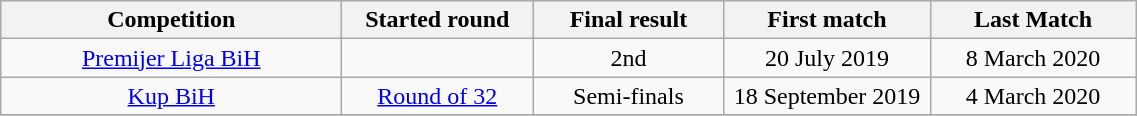<table class="wikitable" style="text-align: center;">
<tr>
<th width="220">Competition</th>
<th width="120">Started round</th>
<th width="120">Final result</th>
<th width="130">First match</th>
<th width="130">Last Match</th>
</tr>
<tr>
<td><a href='#'>Premijer Liga BiH</a></td>
<td></td>
<td>2nd</td>
<td>20 July 2019</td>
<td>8 March 2020</td>
</tr>
<tr>
<td><a href='#'>Kup BiH</a></td>
<td><a href='#'>Round of 32</a></td>
<td>Semi-finals</td>
<td>18 September 2019</td>
<td>4 March 2020</td>
</tr>
<tr>
</tr>
</table>
